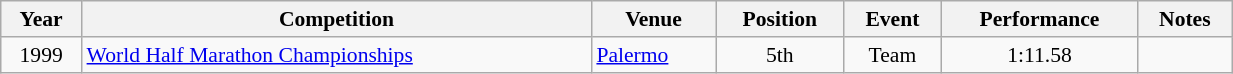<table class="wikitable" width=65% style="font-size:90%; text-align:center;">
<tr>
<th>Year</th>
<th>Competition</th>
<th>Venue</th>
<th>Position</th>
<th>Event</th>
<th>Performance</th>
<th>Notes</th>
</tr>
<tr>
<td>1999</td>
<td align=left><a href='#'>World Half Marathon Championships</a></td>
<td align=left> <a href='#'>Palermo</a></td>
<td>5th</td>
<td>Team</td>
<td>1:11.58</td>
<td><br></td>
</tr>
</table>
